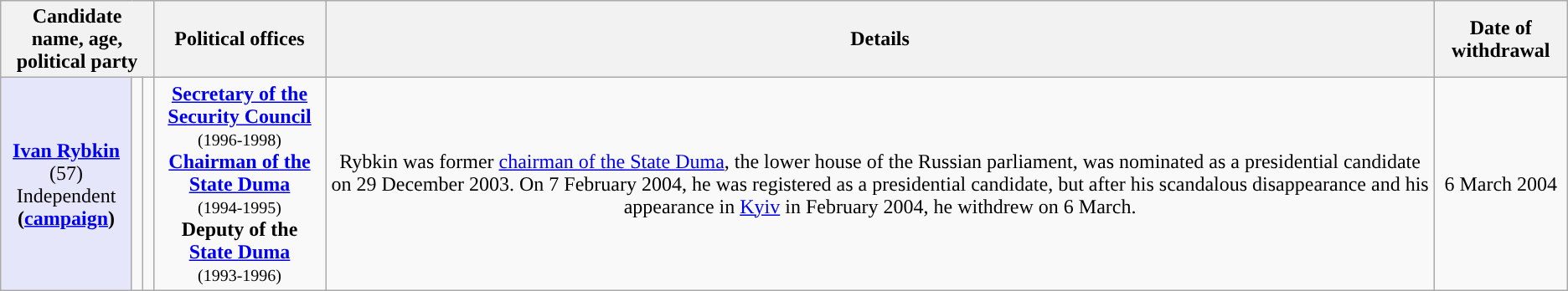<table class="wikitable" style="text-align:center;">
<tr>
<th colspan="3">Candidate name, age,<br>political party</th>
<th>Political offices</th>
<th>Details</th>
<th>Date of withdrawal</th>
</tr>
<tr>
<td style="background:lavender;"><strong><a href='#'>Ivan Rybkin</a></strong><br>(57)<br>Independent<br><strong>(<a href='#'>campaign</a>)</strong></td>
<td></td>
<td style="background-color:"></td>
<td><strong><a href='#'>Secretary of the Security Council</a></strong><br><small>(1996-1998)</small><br><strong><a href='#'>Chairman of the State Duma</a></strong><br><small>(1994-1995)</small><br><strong>Deputy of the <a href='#'>State Duma</a></strong><br><small>(1993-1996)</small></td>
<td>Rybkin was former <a href='#'>chairman of the State Duma</a>, the lower house of the Russian parliament, was nominated as a presidential candidate on 29 December 2003. On 7 February 2004, he was registered as a presidential candidate, but after his scandalous disappearance and his appearance in <a href='#'>Kyiv</a> in February 2004, he withdrew on 6 March.</td>
<td>6 March 2004</td>
</tr>
</table>
